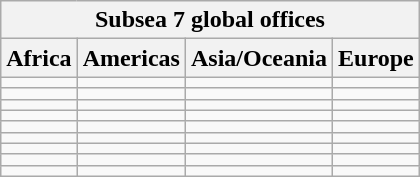<table class="wikitable sortable">
<tr>
<th colspan="4">Subsea 7 global offices</th>
</tr>
<tr>
<th>Africa</th>
<th>Americas</th>
<th>Asia/Oceania</th>
<th>Europe</th>
</tr>
<tr>
<td></td>
<td></td>
<td></td>
<td></td>
</tr>
<tr>
<td></td>
<td></td>
<td></td>
<td></td>
</tr>
<tr>
<td></td>
<td></td>
<td></td>
<td></td>
</tr>
<tr>
<td></td>
<td></td>
<td></td>
<td></td>
</tr>
<tr>
<td></td>
<td></td>
<td></td>
<td><strong></strong></td>
</tr>
<tr>
<td></td>
<td></td>
<td></td>
<td></td>
</tr>
<tr>
<td></td>
<td></td>
<td></td>
<td></td>
</tr>
<tr>
<td></td>
<td></td>
<td></td>
<td></td>
</tr>
<tr>
<td></td>
<td></td>
<td></td>
<td></td>
</tr>
</table>
